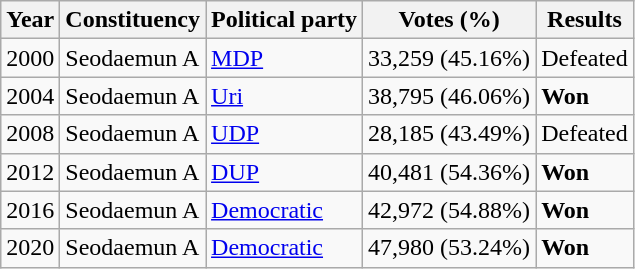<table class="wikitable">
<tr>
<th>Year</th>
<th>Constituency</th>
<th>Political party</th>
<th>Votes (%)</th>
<th>Results</th>
</tr>
<tr>
<td>2000</td>
<td>Seodaemun A</td>
<td><a href='#'>MDP</a></td>
<td>33,259 (45.16%)</td>
<td>Defeated</td>
</tr>
<tr>
<td>2004</td>
<td>Seodaemun A</td>
<td><a href='#'>Uri</a></td>
<td>38,795 (46.06%)</td>
<td><strong>Won</strong></td>
</tr>
<tr>
<td>2008</td>
<td>Seodaemun A</td>
<td><a href='#'>UDP</a></td>
<td>28,185 (43.49%)</td>
<td>Defeated</td>
</tr>
<tr>
<td>2012</td>
<td>Seodaemun A</td>
<td><a href='#'>DUP</a></td>
<td>40,481 (54.36%)</td>
<td><strong>Won</strong></td>
</tr>
<tr>
<td>2016</td>
<td>Seodaemun A</td>
<td><a href='#'>Democratic</a></td>
<td>42,972 (54.88%)</td>
<td><strong>Won</strong></td>
</tr>
<tr>
<td>2020</td>
<td>Seodaemun A</td>
<td><a href='#'>Democratic</a></td>
<td>47,980 (53.24%)</td>
<td><strong>Won</strong></td>
</tr>
</table>
